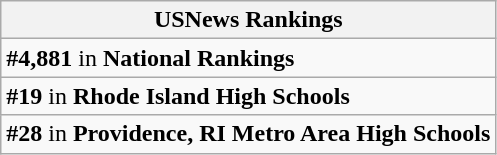<table class="wikitable">
<tr>
<th>USNews Rankings</th>
</tr>
<tr>
<td><strong>#4,881</strong> in <strong>National Rankings</strong></td>
</tr>
<tr>
<td><strong>#19</strong> in <strong>Rhode Island High Schools</strong></td>
</tr>
<tr>
<td><strong>#28</strong> in <strong>Providence, RI Metro Area High Schools</strong></td>
</tr>
</table>
